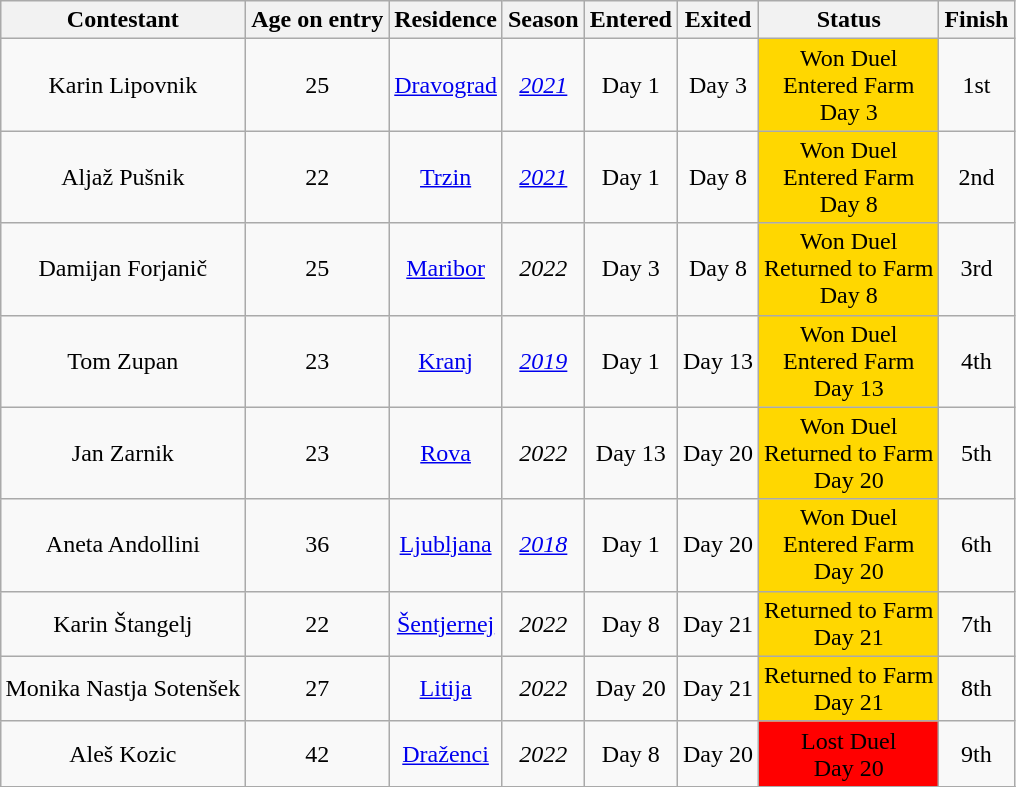<table class="wikitable sortable" style="margin:auto; text-align:center">
<tr>
<th>Contestant</th>
<th>Age on entry</th>
<th>Residence</th>
<th>Season</th>
<th>Entered</th>
<th>Exited</th>
<th>Status</th>
<th>Finish</th>
</tr>
<tr>
<td>Karin Lipovnik</td>
<td>25</td>
<td><a href='#'>Dravograd</a></td>
<td><em><a href='#'>2021</a></em></td>
<td>Day 1</td>
<td>Day 3</td>
<td style="background:gold;">Won Duel<br>Entered Farm<br>Day 3</td>
<td>1st</td>
</tr>
<tr>
<td>Aljaž Pušnik</td>
<td>22</td>
<td><a href='#'>Trzin</a></td>
<td><em><a href='#'>2021</a></em></td>
<td>Day 1</td>
<td>Day 8</td>
<td style="background:gold;">Won Duel<br>Entered Farm<br>Day 8</td>
<td>2nd</td>
</tr>
<tr>
<td>Damijan Forjanič</td>
<td>25</td>
<td><a href='#'>Maribor</a></td>
<td><em>2022</em></td>
<td>Day 3</td>
<td>Day 8</td>
<td style="background:gold;">Won Duel<br>Returned to Farm<br>Day 8</td>
<td>3rd</td>
</tr>
<tr>
<td>Tom Zupan</td>
<td>23</td>
<td><a href='#'>Kranj</a></td>
<td><em><a href='#'>2019</a></em></td>
<td>Day 1</td>
<td>Day 13</td>
<td style="background:gold;">Won Duel<br>Entered Farm<br>Day 13</td>
<td>4th</td>
</tr>
<tr>
<td>Jan Zarnik</td>
<td>23</td>
<td><a href='#'>Rova</a></td>
<td><em>2022</em></td>
<td>Day 13</td>
<td>Day 20</td>
<td style="background:gold;">Won Duel<br>Returned to Farm<br>Day 20</td>
<td>5th</td>
</tr>
<tr>
<td>Aneta Andollini</td>
<td>36</td>
<td><a href='#'>Ljubljana</a></td>
<td><em><a href='#'>2018</a></em></td>
<td>Day 1</td>
<td>Day 20</td>
<td style="background:gold;">Won Duel<br>Entered Farm<br>Day 20</td>
<td>6th</td>
</tr>
<tr>
<td>Karin Štangelj</td>
<td>22</td>
<td><a href='#'>Šentjernej</a></td>
<td><em>2022</em></td>
<td>Day 8</td>
<td>Day 21</td>
<td style="background:gold;">Returned to Farm<br>Day 21</td>
<td>7th</td>
</tr>
<tr>
<td>Monika Nastja Sotenšek</td>
<td>27</td>
<td><a href='#'>Litija</a></td>
<td><em>2022</em></td>
<td>Day 20</td>
<td>Day 21</td>
<td style="background:gold;">Returned to Farm<br>Day 21</td>
<td>8th</td>
</tr>
<tr>
<td>Aleš Kozic</td>
<td>42</td>
<td><a href='#'>Draženci</a></td>
<td><em>2022</em></td>
<td>Day 8</td>
<td>Day 20</td>
<td style="background:#ff0000;">Lost Duel<br>Day 20</td>
<td>9th</td>
</tr>
<tr>
</tr>
</table>
